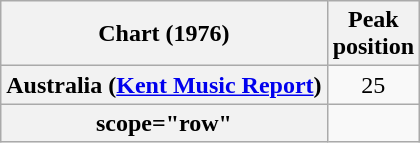<table class="wikitable sortable plainrowheaders">
<tr>
<th scope="col">Chart (1976)</th>
<th scope="col">Peak<br>position</th>
</tr>
<tr>
<th scope="row">Australia (<a href='#'>Kent Music Report</a>)</th>
<td style="text-align:center;">25</td>
</tr>
<tr>
<th>scope="row"</th>
</tr>
</table>
